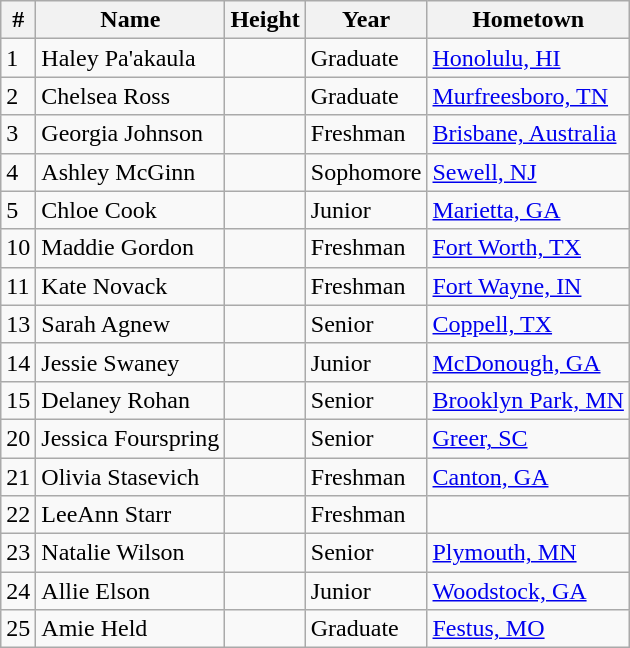<table class="wikitable sortable">
<tr>
<th scope="col">#</th>
<th scope="col">Name</th>
<th scope="col">Height</th>
<th scope="col">Year</th>
<th scope="col">Hometown</th>
</tr>
<tr>
<td>1</td>
<td>Haley Pa'akaula</td>
<td></td>
<td>Graduate</td>
<td><a href='#'>Honolulu, HI</a></td>
</tr>
<tr>
<td>2</td>
<td>Chelsea Ross</td>
<td></td>
<td>Graduate</td>
<td><a href='#'>Murfreesboro, TN</a></td>
</tr>
<tr>
<td>3</td>
<td>Georgia Johnson</td>
<td></td>
<td>Freshman</td>
<td><a href='#'>Brisbane, Australia</a></td>
</tr>
<tr>
<td>4</td>
<td>Ashley McGinn</td>
<td></td>
<td>Sophomore</td>
<td><a href='#'>Sewell, NJ</a></td>
</tr>
<tr>
<td>5</td>
<td>Chloe Cook</td>
<td></td>
<td>Junior</td>
<td><a href='#'>Marietta, GA</a></td>
</tr>
<tr>
<td>10</td>
<td>Maddie Gordon</td>
<td></td>
<td>Freshman</td>
<td><a href='#'>Fort Worth, TX</a></td>
</tr>
<tr>
<td>11</td>
<td>Kate Novack</td>
<td></td>
<td>Freshman</td>
<td><a href='#'>Fort Wayne, IN</a></td>
</tr>
<tr>
<td>13</td>
<td>Sarah Agnew</td>
<td></td>
<td>Senior</td>
<td><a href='#'>Coppell, TX</a></td>
</tr>
<tr>
<td>14</td>
<td>Jessie Swaney</td>
<td></td>
<td>Junior</td>
<td><a href='#'>McDonough, GA</a></td>
</tr>
<tr>
<td>15</td>
<td>Delaney Rohan</td>
<td></td>
<td>Senior</td>
<td><a href='#'>Brooklyn Park, MN</a></td>
</tr>
<tr>
<td>20</td>
<td>Jessica Fourspring</td>
<td></td>
<td>Senior</td>
<td><a href='#'>Greer, SC</a></td>
</tr>
<tr>
<td>21</td>
<td>Olivia Stasevich</td>
<td></td>
<td>Freshman</td>
<td><a href='#'>Canton, GA</a></td>
</tr>
<tr>
<td>22</td>
<td>LeeAnn Starr</td>
<td></td>
<td>Freshman</td>
<td></td>
</tr>
<tr>
<td>23</td>
<td>Natalie Wilson</td>
<td></td>
<td>Senior</td>
<td><a href='#'>Plymouth, MN</a></td>
</tr>
<tr>
<td>24</td>
<td>Allie Elson</td>
<td></td>
<td>Junior</td>
<td><a href='#'>Woodstock, GA</a></td>
</tr>
<tr>
<td>25</td>
<td>Amie Held</td>
<td></td>
<td>Graduate</td>
<td><a href='#'>Festus, MO</a></td>
</tr>
</table>
